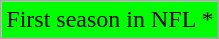<table class="wikitable">
<tr>
<td style="background-color:#00FF00;">First season in NFL *</td>
</tr>
</table>
